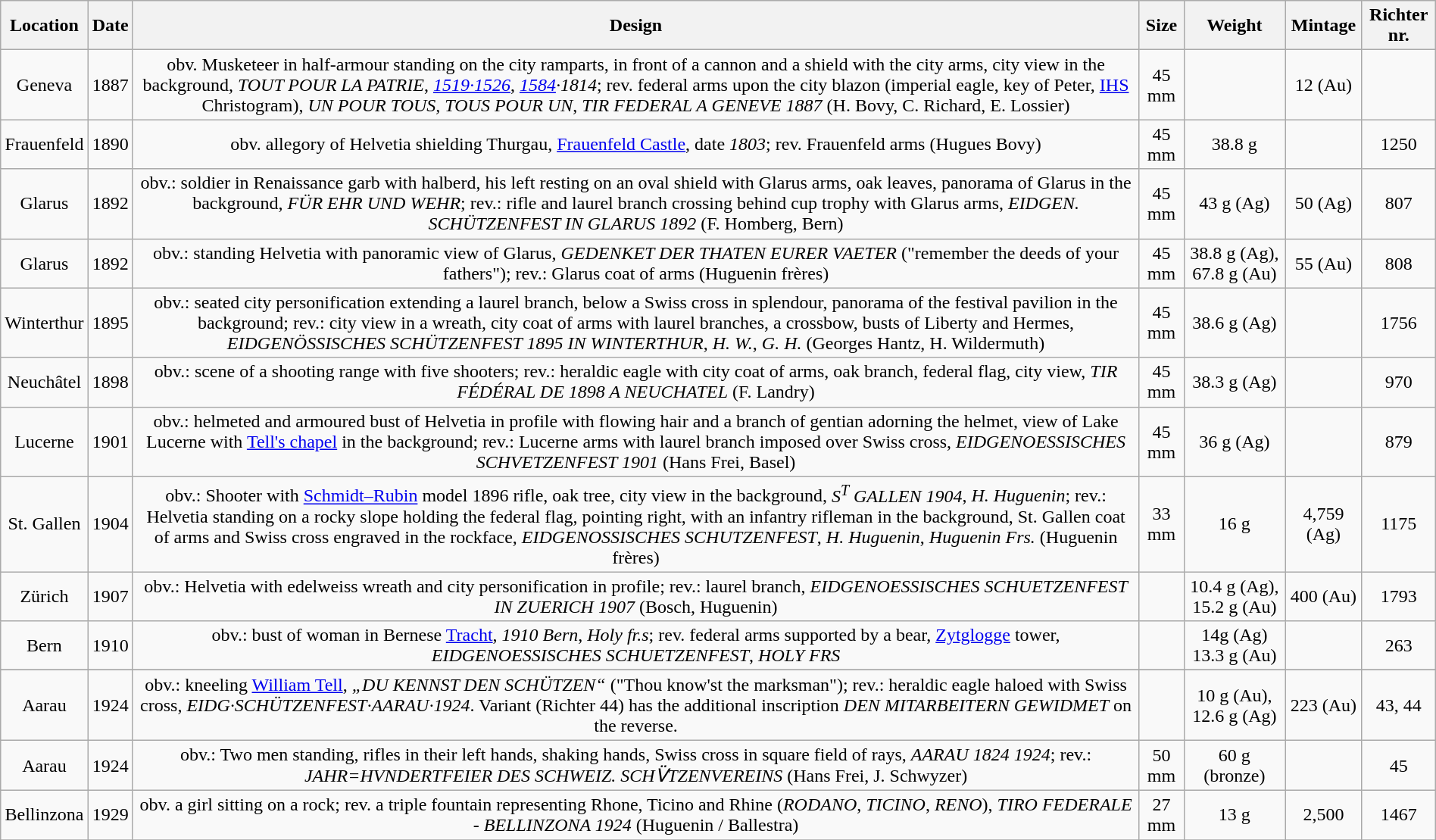<table class="wikitable sortable" width="100%" style="text-align:center;">
<tr>
<th scope="col">Location</th>
<th scope="col">Date</th>
<th scope="col">Design</th>
<th scope="col">Size</th>
<th scope="col">Weight</th>
<th scope="col">Mintage</th>
<th scope="col">Richter nr.</th>
</tr>
<tr>
<td>Geneva</td>
<td>1887</td>
<td>obv. Musketeer in half-armour standing on the city ramparts, in front of a cannon and a shield with the city arms, city view in the background, <em>TOUT POUR LA PATRIE</em>, <em><a href='#'>1519·1526</a></em>, <em><a href='#'>1584</a>·1814</em>; rev. federal arms upon the city blazon (imperial eagle, key of Peter, <a href='#'>IHS</a> Christogram), <em>UN POUR TOUS, TOUS POUR UN</em>, <em>TIR FEDERAL A GENEVE 1887</em>  (H. Bovy, C. Richard, E. Lossier)</td>
<td>45 mm</td>
<td></td>
<td>12 (Au)</td>
<td></td>
</tr>
<tr>
<td>Frauenfeld</td>
<td>1890</td>
<td>obv. allegory of Helvetia shielding Thurgau, <a href='#'>Frauenfeld Castle</a>, date <em>1803</em>; rev. Frauenfeld arms (Hugues Bovy)</td>
<td>45 mm</td>
<td>38.8 g</td>
<td></td>
<td>1250</td>
</tr>
<tr>
<td>Glarus</td>
<td>1892</td>
<td>obv.: soldier in Renaissance garb with halberd, his left resting on an oval shield with Glarus arms, oak leaves, panorama of Glarus in the background, <em>FÜR EHR UND WEHR</em>; rev.: rifle and laurel branch crossing behind cup trophy with Glarus arms, <em>EIDGEN. SCHÜTZENFEST IN GLARUS 1892</em> (F. Homberg, Bern)</td>
<td>45 mm</td>
<td>43 g (Ag)</td>
<td>50 (Ag)</td>
<td>807</td>
</tr>
<tr>
<td>Glarus</td>
<td>1892</td>
<td>obv.: standing Helvetia with panoramic view of Glarus, <em>GEDENKET DER THATEN EURER VAETER</em> ("remember the deeds of your fathers"); rev.: Glarus coat of arms (Huguenin frères)</td>
<td>45 mm</td>
<td>38.8 g (Ag), 67.8 g (Au)</td>
<td>55 (Au)</td>
<td>808</td>
</tr>
<tr>
<td>Winterthur</td>
<td>1895</td>
<td>obv.: seated city personification extending a laurel branch, below a Swiss cross in splendour, panorama of the festival pavilion in the background; rev.: city view in a wreath, city coat of arms with laurel branches, a crossbow, busts of Liberty and Hermes, <em>EIDGENÖSSISCHES SCHÜTZENFEST 1895 IN WINTERTHUR</em>, <em>H. W.</em>, <em>G. H.</em> (Georges Hantz, H. Wildermuth)</td>
<td>45 mm</td>
<td>38.6 g (Ag)</td>
<td></td>
<td>1756</td>
</tr>
<tr>
<td>Neuchâtel</td>
<td>1898</td>
<td>obv.: scene of a shooting range with five shooters; rev.: heraldic eagle with city coat of arms, oak branch, federal flag, city view, <em>TIR FÉDÉRAL DE 1898 A NEUCHATEL</em> (F. Landry)</td>
<td>45 mm</td>
<td>38.3 g (Ag)</td>
<td></td>
<td>970</td>
</tr>
<tr>
<td>Lucerne</td>
<td>1901</td>
<td>obv.: helmeted and armoured bust of Helvetia in profile with flowing hair and a branch of gentian adorning the helmet, view of Lake Lucerne with <a href='#'>Tell's chapel</a> in the background; rev.: Lucerne arms with laurel branch imposed over Swiss cross, <em>EIDGENOESSISCHES SCHVETZENFEST 1901</em> (Hans Frei, Basel)</td>
<td>45 mm</td>
<td>36 g (Ag)</td>
<td></td>
<td>879</td>
</tr>
<tr>
<td>St. Gallen</td>
<td>1904</td>
<td>obv.: Shooter with <a href='#'>Schmidt–Rubin</a> model 1896 rifle, oak tree, city view in the background, <em>S<sup>T</sup> GALLEN 1904</em>, <em>H. Huguenin</em>; rev.: Helvetia standing on a rocky slope holding the federal flag, pointing right, with an infantry rifleman in the background, St. Gallen coat of arms and Swiss cross engraved in the rockface,  <em>EIDGENOSSISCHES SCHUTZENFEST</em>, <em>H. Huguenin</em>, <em>Huguenin Frs.</em> (Huguenin frères)</td>
<td>33 mm</td>
<td>16 g</td>
<td>4,759 (Ag)</td>
<td>1175</td>
</tr>
<tr>
<td>Zürich</td>
<td>1907</td>
<td>obv.: Helvetia with edelweiss wreath and city personification in profile; rev.: laurel branch, <em>EIDGENOESSISCHES SCHUETZENFEST IN ZUERICH 1907</em> (Bosch, Huguenin)</td>
<td></td>
<td>10.4 g (Ag), 15.2 g (Au)</td>
<td>400 (Au)</td>
<td>1793</td>
</tr>
<tr>
<td>Bern</td>
<td>1910</td>
<td>obv.: bust of woman in Bernese <a href='#'>Tracht</a>, <em>1910 Bern</em>, <em>Holy fr.s</em>; rev. federal arms supported by a bear, <a href='#'>Zytglogge</a> tower, <em>EIDGENOESSISCHES SCHUETZENFEST</em>, <em>HOLY FRS</em></td>
<td></td>
<td>14g (Ag) 13.3 g (Au)</td>
<td></td>
<td>263</td>
</tr>
<tr>
</tr>
<tr>
<td>Aarau</td>
<td>1924</td>
<td>obv.: kneeling <a href='#'>William Tell</a>, <em>„DU KENNST DEN SCHÜTZEN“</em> ("Thou know'st the marksman"); rev.: heraldic eagle haloed with Swiss cross, <em>EIDG·SCHÜTZENFEST·AARAU·1924</em>. Variant (Richter 44) has the additional inscription <em>DEN MITARBEITERN GEWIDMET</em> on the reverse.</td>
<td></td>
<td>10 g (Au), 12.6 g (Ag)</td>
<td>223 (Au)</td>
<td>43, 44</td>
</tr>
<tr>
<td>Aarau</td>
<td>1924</td>
<td>obv.: Two men standing, rifles in their left hands, shaking hands, Swiss cross in square field of rays, <em>AARAU 1824 1924</em>; rev.: <em>JAHR=HVNDERTFEIER DES SCHWEIZ. SCHV̈TZENVEREINS</em> (Hans Frei, J. Schwyzer)</td>
<td>50 mm</td>
<td>60 g (bronze)</td>
<td></td>
<td>45<br></td>
</tr>
<tr>
<td>Bellinzona</td>
<td>1929</td>
<td>obv. a girl sitting on a rock; rev. a triple fountain representing Rhone, Ticino and Rhine (<em>RODANO</em>, <em>TICINO</em>, <em>RENO</em>), <em>TIRO FEDERALE - BELLINZONA 1924</em> (Huguenin / Ballestra)</td>
<td>27 mm</td>
<td>13 g</td>
<td>2,500</td>
<td>1467</td>
</tr>
<tr>
</tr>
</table>
